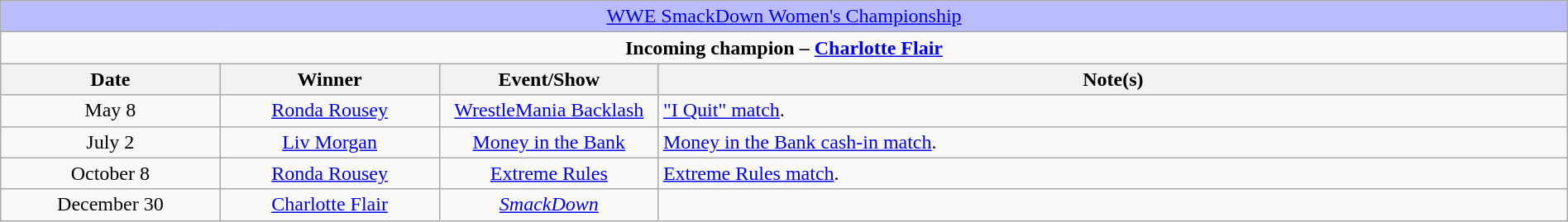<table class="wikitable" style="text-align:center; width:100%;">
<tr style="background:#BBF;">
<td colspan="4" style="text-align: center;"><a href='#'>WWE SmackDown Women's Championship</a></td>
</tr>
<tr>
<td colspan="4" style="text-align: center;"><strong>Incoming champion – <a href='#'>Charlotte Flair</a></strong></td>
</tr>
<tr>
<th width=14%>Date</th>
<th width=14%>Winner</th>
<th width=14%>Event/Show</th>
<th width=58%>Note(s)</th>
</tr>
<tr>
<td>May 8</td>
<td><a href='#'>Ronda Rousey</a></td>
<td><a href='#'>WrestleMania Backlash</a></td>
<td align=left><a href='#'>"I Quit" match</a>.</td>
</tr>
<tr>
<td>July 2</td>
<td><a href='#'>Liv Morgan</a></td>
<td><a href='#'>Money in the Bank</a></td>
<td align=left><a href='#'>Money in the Bank cash-in match</a>.</td>
</tr>
<tr>
<td>October 8</td>
<td><a href='#'>Ronda Rousey</a></td>
<td><a href='#'>Extreme Rules</a></td>
<td align=left><a href='#'>Extreme Rules match</a>.</td>
</tr>
<tr>
<td>December 30</td>
<td><a href='#'>Charlotte Flair</a></td>
<td><em><a href='#'>SmackDown</a></em></td>
<td></td>
</tr>
</table>
